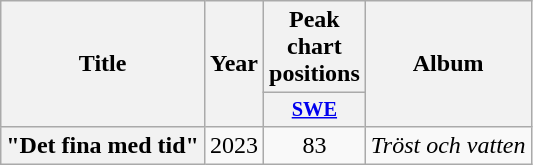<table class="wikitable plainrowheaders" style="text-align:center;">
<tr>
<th scope="col" rowspan="2">Title</th>
<th scope="col" rowspan="2">Year</th>
<th scope="col" colspan="1">Peak chart positions</th>
<th scope="col" rowspan="2">Album</th>
</tr>
<tr>
<th scope="col" style="width:3em;font-size:85%;"><a href='#'>SWE</a><br></th>
</tr>
<tr>
<th scope="row">"Det fina med tid"</th>
<td>2023</td>
<td>83</td>
<td><em>Tröst och vatten</em></td>
</tr>
</table>
